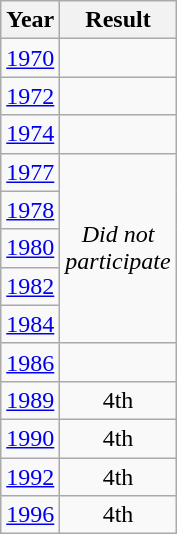<table class="wikitable" style="text-align:center">
<tr>
<th>Year</th>
<th>Result</th>
</tr>
<tr>
<td><a href='#'>1970</a></td>
<td></td>
</tr>
<tr>
<td><a href='#'>1972</a></td>
<td></td>
</tr>
<tr>
<td><a href='#'>1974</a></td>
<td></td>
</tr>
<tr>
<td><a href='#'>1977</a></td>
<td rowspan=5><em>Did not<br>participate</em></td>
</tr>
<tr>
<td><a href='#'>1978</a></td>
</tr>
<tr>
<td><a href='#'>1980</a></td>
</tr>
<tr>
<td><a href='#'>1982</a></td>
</tr>
<tr>
<td><a href='#'>1984</a></td>
</tr>
<tr>
<td><a href='#'>1986</a></td>
<td></td>
</tr>
<tr>
<td><a href='#'>1989</a></td>
<td>4th</td>
</tr>
<tr>
<td><a href='#'>1990</a></td>
<td>4th</td>
</tr>
<tr>
<td><a href='#'>1992</a></td>
<td>4th</td>
</tr>
<tr>
<td><a href='#'>1996</a></td>
<td>4th</td>
</tr>
</table>
